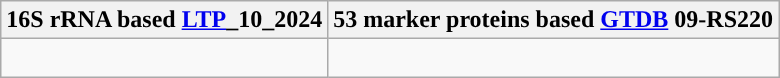<table class="wikitable">
<tr>
<th colspan=1>16S rRNA based <a href='#'>LTP</a>_10_2024</th>
<th colspan=1>53 marker proteins based <a href='#'>GTDB</a> 09-RS220</th>
</tr>
<tr>
<td style="vertical-align:top"><br></td>
<td><br></td>
</tr>
</table>
